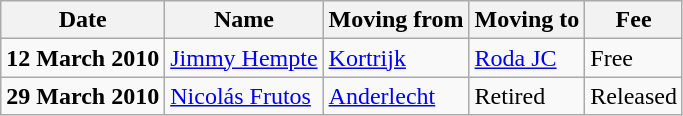<table class="wikitable sortable">
<tr>
<th>Date</th>
<th>Name</th>
<th>Moving from</th>
<th>Moving to</th>
<th>Fee</th>
</tr>
<tr>
<td><strong>12 March 2010</strong></td>
<td><a href='#'>Jimmy Hempte</a></td>
<td><a href='#'>Kortrijk</a></td>
<td> <a href='#'>Roda JC</a></td>
<td>Free </td>
</tr>
<tr>
<td><strong>29 March 2010</strong></td>
<td> <a href='#'>Nicolás Frutos</a></td>
<td><a href='#'>Anderlecht</a></td>
<td>Retired</td>
<td>Released </td>
</tr>
</table>
